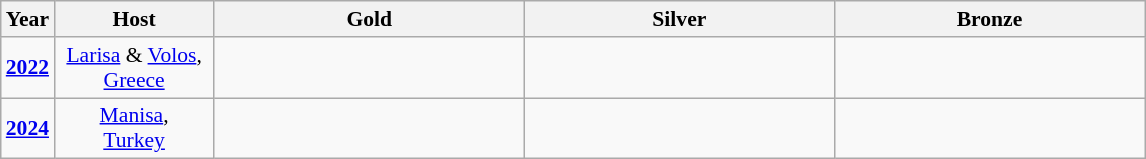<table class=wikitable style="border:1px solid #AAAAAA;font-size:90%">
<tr>
<th width=20>Year</th>
<th width=100>Host</th>
<th width=200> Gold</th>
<th width=200> Silver</th>
<th width=200> Bronze</th>
</tr>
<tr align=center>
<td><strong><a href='#'>2022</a></strong></td>
<td><a href='#'>Larisa</a> & <a href='#'>Volos</a>,<br><a href='#'>Greece</a></td>
<td><strong></strong></td>
<td></td>
<td></td>
</tr>
<tr align=center>
<td><strong><a href='#'>2024</a></strong></td>
<td><a href='#'>Manisa</a>,<br><a href='#'>Turkey</a></td>
<td><strong></strong></td>
<td></td>
<td></td>
</tr>
</table>
